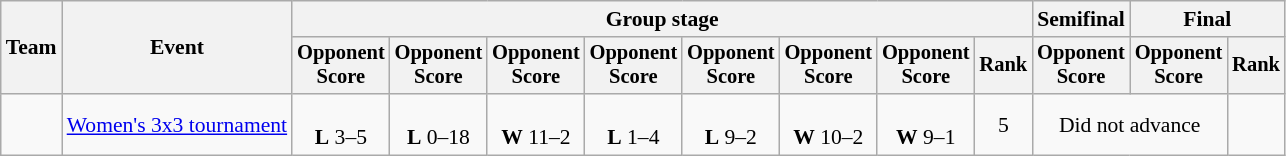<table class="wikitable" style="font-size:90%">
<tr>
<th rowspan=2>Team</th>
<th rowspan=2>Event</th>
<th colspan=8>Group stage</th>
<th>Semifinal</th>
<th colspan=2>Final</th>
</tr>
<tr style="font-size:95%">
<th>Opponent<br>Score</th>
<th>Opponent<br>Score</th>
<th>Opponent<br>Score</th>
<th>Opponent<br>Score</th>
<th>Opponent<br>Score</th>
<th>Opponent<br>Score</th>
<th>Opponent<br>Score</th>
<th>Rank</th>
<th>Opponent<br>Score</th>
<th>Opponent<br>Score</th>
<th>Rank</th>
</tr>
<tr align=center>
<td align=left></td>
<td align=left><a href='#'>Women's 3x3 tournament</a></td>
<td><br><strong>L</strong> 3–5</td>
<td><br><strong>L</strong> 0–18</td>
<td><br><strong>W</strong> 11–2</td>
<td><br><strong>L</strong> 1–4</td>
<td><br><strong>L</strong> 9–2</td>
<td><br><strong>W</strong> 10–2</td>
<td><br><strong>W</strong> 9–1</td>
<td>5</td>
<td colspan=2>Did not advance</td>
<td></td>
</tr>
</table>
